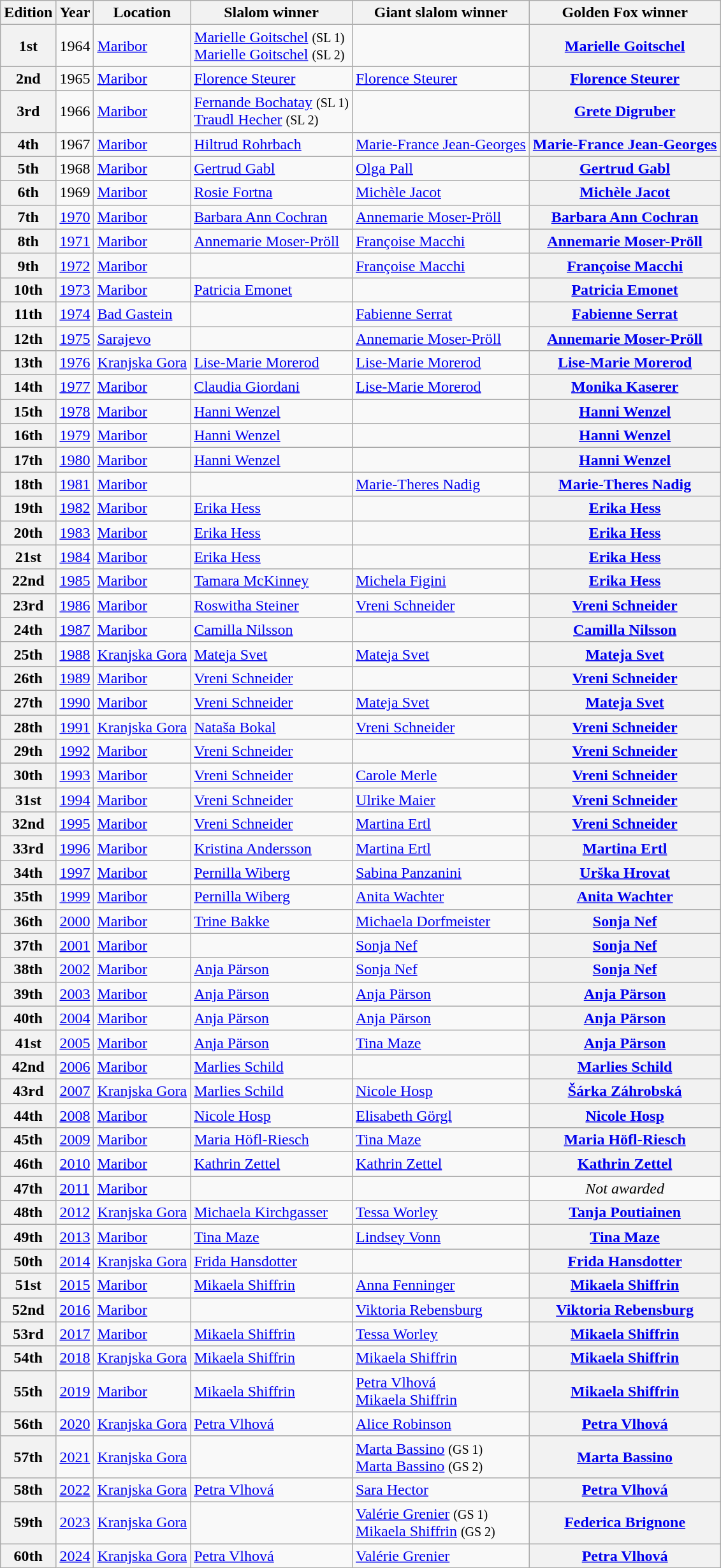<table class="wikitable sortable">
<tr>
<th>Edition</th>
<th>Year</th>
<th>Location</th>
<th>Slalom winner</th>
<th>Giant slalom winner</th>
<th>Golden Fox winner</th>
</tr>
<tr>
<th>1st</th>
<td>1964</td>
<td><a href='#'>Maribor</a></td>
<td> <a href='#'>Marielle Goitschel</a> <small>(SL 1)</small><br> <a href='#'>Marielle Goitschel</a> <small>(SL 2)</small></td>
<td></td>
<th> <a href='#'>Marielle Goitschel</a></th>
</tr>
<tr>
<th>2nd</th>
<td>1965</td>
<td><a href='#'>Maribor</a></td>
<td> <a href='#'>Florence Steurer</a></td>
<td> <a href='#'>Florence Steurer</a></td>
<th> <a href='#'>Florence Steurer</a></th>
</tr>
<tr>
<th>3rd</th>
<td>1966</td>
<td><a href='#'>Maribor</a></td>
<td> <a href='#'>Fernande Bochatay</a> <small>(SL 1)</small><br> <a href='#'>Traudl Hecher</a> <small>(SL 2)</small></td>
<td></td>
<th> <a href='#'>Grete Digruber</a></th>
</tr>
<tr>
<th>4th</th>
<td>1967</td>
<td><a href='#'>Maribor</a></td>
<td> <a href='#'>Hiltrud Rohrbach</a></td>
<td> <a href='#'>Marie-France Jean-Georges</a></td>
<th> <a href='#'>Marie-France Jean-Georges</a></th>
</tr>
<tr>
<th>5th</th>
<td>1968</td>
<td><a href='#'>Maribor</a></td>
<td> <a href='#'>Gertrud Gabl</a></td>
<td> <a href='#'>Olga Pall</a></td>
<th> <a href='#'>Gertrud Gabl</a></th>
</tr>
<tr>
<th>6th</th>
<td>1969</td>
<td><a href='#'>Maribor</a></td>
<td> <a href='#'>Rosie Fortna</a></td>
<td> <a href='#'>Michèle Jacot</a></td>
<th> <a href='#'>Michèle Jacot</a></th>
</tr>
<tr>
<th>7th</th>
<td><a href='#'>1970</a></td>
<td><a href='#'>Maribor</a></td>
<td> <a href='#'>Barbara Ann Cochran</a></td>
<td> <a href='#'>Annemarie Moser-Pröll</a></td>
<th> <a href='#'>Barbara Ann Cochran</a></th>
</tr>
<tr>
<th>8th</th>
<td><a href='#'>1971</a></td>
<td><a href='#'>Maribor</a></td>
<td> <a href='#'>Annemarie Moser-Pröll</a></td>
<td> <a href='#'>Françoise Macchi</a></td>
<th> <a href='#'>Annemarie Moser-Pröll</a></th>
</tr>
<tr>
<th>9th</th>
<td><a href='#'>1972</a></td>
<td><a href='#'>Maribor</a></td>
<td></td>
<td> <a href='#'>Françoise Macchi</a></td>
<th> <a href='#'>Françoise Macchi</a></th>
</tr>
<tr>
<th>10th</th>
<td><a href='#'>1973</a></td>
<td><a href='#'>Maribor</a></td>
<td> <a href='#'>Patricia Emonet</a></td>
<td></td>
<th> <a href='#'>Patricia Emonet</a></th>
</tr>
<tr>
<th>11th</th>
<td><a href='#'>1974</a></td>
<td><a href='#'>Bad Gastein</a></td>
<td></td>
<td> <a href='#'>Fabienne Serrat</a></td>
<th> <a href='#'>Fabienne Serrat</a></th>
</tr>
<tr>
<th>12th</th>
<td><a href='#'>1975</a></td>
<td><a href='#'>Sarajevo</a></td>
<td></td>
<td> <a href='#'>Annemarie Moser-Pröll</a></td>
<th> <a href='#'>Annemarie Moser-Pröll</a></th>
</tr>
<tr>
<th>13th</th>
<td><a href='#'>1976</a></td>
<td><a href='#'>Kranjska Gora</a></td>
<td> <a href='#'>Lise-Marie Morerod</a></td>
<td> <a href='#'>Lise-Marie Morerod</a></td>
<th> <a href='#'>Lise-Marie Morerod</a></th>
</tr>
<tr>
<th>14th</th>
<td><a href='#'>1977</a></td>
<td><a href='#'>Maribor</a></td>
<td> <a href='#'>Claudia Giordani</a></td>
<td> <a href='#'>Lise-Marie Morerod</a></td>
<th> <a href='#'>Monika Kaserer</a></th>
</tr>
<tr>
<th>15th</th>
<td><a href='#'>1978</a></td>
<td><a href='#'>Maribor</a></td>
<td> <a href='#'>Hanni Wenzel</a></td>
<td></td>
<th> <a href='#'>Hanni Wenzel</a></th>
</tr>
<tr>
<th>16th</th>
<td><a href='#'>1979</a></td>
<td><a href='#'>Maribor</a></td>
<td> <a href='#'>Hanni Wenzel</a></td>
<td></td>
<th> <a href='#'>Hanni Wenzel</a></th>
</tr>
<tr>
<th>17th</th>
<td><a href='#'>1980</a></td>
<td><a href='#'>Maribor</a></td>
<td> <a href='#'>Hanni Wenzel</a></td>
<td></td>
<th> <a href='#'>Hanni Wenzel</a></th>
</tr>
<tr>
<th>18th</th>
<td><a href='#'>1981</a></td>
<td><a href='#'>Maribor</a></td>
<td></td>
<td> <a href='#'>Marie-Theres Nadig</a></td>
<th> <a href='#'>Marie-Theres Nadig</a></th>
</tr>
<tr>
<th>19th</th>
<td><a href='#'>1982</a></td>
<td><a href='#'>Maribor</a></td>
<td> <a href='#'>Erika Hess</a></td>
<td></td>
<th> <a href='#'>Erika Hess</a></th>
</tr>
<tr>
<th>20th</th>
<td><a href='#'>1983</a></td>
<td><a href='#'>Maribor</a></td>
<td> <a href='#'>Erika Hess</a></td>
<td></td>
<th> <a href='#'>Erika Hess</a></th>
</tr>
<tr>
<th>21st</th>
<td><a href='#'>1984</a></td>
<td><a href='#'>Maribor</a></td>
<td> <a href='#'>Erika Hess</a></td>
<td></td>
<th> <a href='#'>Erika Hess</a></th>
</tr>
<tr>
<th>22nd</th>
<td><a href='#'>1985</a></td>
<td><a href='#'>Maribor</a></td>
<td> <a href='#'>Tamara McKinney</a></td>
<td> <a href='#'>Michela Figini</a></td>
<th> <a href='#'>Erika Hess</a></th>
</tr>
<tr>
<th>23rd</th>
<td><a href='#'>1986</a></td>
<td><a href='#'>Maribor</a></td>
<td> <a href='#'>Roswitha Steiner</a></td>
<td> <a href='#'>Vreni Schneider</a></td>
<th> <a href='#'>Vreni Schneider</a></th>
</tr>
<tr>
<th>24th</th>
<td><a href='#'>1987</a></td>
<td><a href='#'>Maribor</a></td>
<td> <a href='#'>Camilla Nilsson</a></td>
<td></td>
<th> <a href='#'>Camilla Nilsson</a></th>
</tr>
<tr>
<th>25th</th>
<td><a href='#'>1988</a></td>
<td><a href='#'>Kranjska Gora</a></td>
<td> <a href='#'>Mateja Svet</a></td>
<td> <a href='#'>Mateja Svet</a></td>
<th> <a href='#'>Mateja Svet</a></th>
</tr>
<tr>
<th>26th</th>
<td><a href='#'>1989</a></td>
<td><a href='#'>Maribor</a></td>
<td> <a href='#'>Vreni Schneider</a></td>
<td></td>
<th> <a href='#'>Vreni Schneider</a></th>
</tr>
<tr>
<th>27th</th>
<td><a href='#'>1990</a></td>
<td><a href='#'>Maribor</a></td>
<td> <a href='#'>Vreni Schneider</a></td>
<td> <a href='#'>Mateja Svet</a></td>
<th> <a href='#'>Mateja Svet</a></th>
</tr>
<tr>
<th>28th</th>
<td><a href='#'>1991</a></td>
<td><a href='#'>Kranjska Gora</a></td>
<td> <a href='#'>Nataša Bokal</a></td>
<td> <a href='#'>Vreni Schneider</a></td>
<th> <a href='#'>Vreni Schneider</a></th>
</tr>
<tr>
<th>29th</th>
<td><a href='#'>1992</a></td>
<td><a href='#'>Maribor</a></td>
<td> <a href='#'>Vreni Schneider</a></td>
<td></td>
<th> <a href='#'>Vreni Schneider</a></th>
</tr>
<tr>
<th>30th</th>
<td><a href='#'>1993</a></td>
<td><a href='#'>Maribor</a></td>
<td> <a href='#'>Vreni Schneider</a></td>
<td> <a href='#'>Carole Merle</a></td>
<th> <a href='#'>Vreni Schneider</a></th>
</tr>
<tr>
<th>31st</th>
<td><a href='#'>1994</a></td>
<td><a href='#'>Maribor</a></td>
<td> <a href='#'>Vreni Schneider</a></td>
<td> <a href='#'>Ulrike Maier</a></td>
<th> <a href='#'>Vreni Schneider</a></th>
</tr>
<tr>
<th>32nd</th>
<td><a href='#'>1995</a></td>
<td><a href='#'>Maribor</a></td>
<td> <a href='#'>Vreni Schneider</a></td>
<td> <a href='#'>Martina Ertl</a></td>
<th> <a href='#'>Vreni Schneider</a></th>
</tr>
<tr>
<th>33rd</th>
<td><a href='#'>1996</a></td>
<td><a href='#'>Maribor</a></td>
<td> <a href='#'>Kristina Andersson</a></td>
<td> <a href='#'>Martina Ertl</a></td>
<th> <a href='#'>Martina Ertl</a></th>
</tr>
<tr>
<th>34th</th>
<td><a href='#'>1997</a></td>
<td><a href='#'>Maribor</a></td>
<td> <a href='#'>Pernilla Wiberg</a></td>
<td> <a href='#'>Sabina Panzanini</a></td>
<th> <a href='#'>Urška Hrovat</a></th>
</tr>
<tr>
<th>35th</th>
<td><a href='#'>1999</a></td>
<td><a href='#'>Maribor</a></td>
<td> <a href='#'>Pernilla Wiberg</a></td>
<td> <a href='#'>Anita Wachter</a></td>
<th> <a href='#'>Anita Wachter</a></th>
</tr>
<tr>
<th>36th</th>
<td><a href='#'>2000</a></td>
<td><a href='#'>Maribor</a></td>
<td> <a href='#'>Trine Bakke</a></td>
<td> <a href='#'>Michaela Dorfmeister</a></td>
<th> <a href='#'>Sonja Nef</a></th>
</tr>
<tr>
<th>37th</th>
<td><a href='#'>2001</a></td>
<td><a href='#'>Maribor</a></td>
<td></td>
<td> <a href='#'>Sonja Nef</a></td>
<th> <a href='#'>Sonja Nef</a></th>
</tr>
<tr>
<th>38th</th>
<td><a href='#'>2002</a></td>
<td><a href='#'>Maribor</a></td>
<td> <a href='#'>Anja Pärson</a></td>
<td> <a href='#'>Sonja Nef</a></td>
<th> <a href='#'>Sonja Nef</a></th>
</tr>
<tr>
<th>39th</th>
<td><a href='#'>2003</a></td>
<td><a href='#'>Maribor</a></td>
<td> <a href='#'>Anja Pärson</a></td>
<td> <a href='#'>Anja Pärson</a></td>
<th> <a href='#'>Anja Pärson</a></th>
</tr>
<tr>
<th>40th</th>
<td><a href='#'>2004</a></td>
<td><a href='#'>Maribor</a></td>
<td> <a href='#'>Anja Pärson</a></td>
<td> <a href='#'>Anja Pärson</a></td>
<th> <a href='#'>Anja Pärson</a></th>
</tr>
<tr>
<th>41st</th>
<td><a href='#'>2005</a></td>
<td><a href='#'>Maribor</a></td>
<td> <a href='#'>Anja Pärson</a></td>
<td> <a href='#'>Tina Maze</a></td>
<th> <a href='#'>Anja Pärson</a></th>
</tr>
<tr>
<th>42nd</th>
<td><a href='#'>2006</a></td>
<td><a href='#'>Maribor</a></td>
<td> <a href='#'>Marlies Schild</a></td>
<td></td>
<th> <a href='#'>Marlies Schild</a></th>
</tr>
<tr>
<th>43rd</th>
<td><a href='#'>2007</a></td>
<td><a href='#'>Kranjska Gora</a></td>
<td> <a href='#'>Marlies Schild</a></td>
<td> <a href='#'>Nicole Hosp</a></td>
<th> <a href='#'>Šárka Záhrobská</a></th>
</tr>
<tr>
<th>44th</th>
<td><a href='#'>2008</a></td>
<td><a href='#'>Maribor</a></td>
<td> <a href='#'>Nicole Hosp</a></td>
<td> <a href='#'>Elisabeth Görgl</a></td>
<th> <a href='#'>Nicole Hosp</a></th>
</tr>
<tr>
<th>45th</th>
<td><a href='#'>2009</a></td>
<td><a href='#'>Maribor</a></td>
<td> <a href='#'>Maria Höfl-Riesch</a></td>
<td> <a href='#'>Tina Maze</a></td>
<th> <a href='#'>Maria Höfl-Riesch</a></th>
</tr>
<tr>
<th>46th</th>
<td><a href='#'>2010</a></td>
<td><a href='#'>Maribor</a></td>
<td> <a href='#'>Kathrin Zettel</a></td>
<td> <a href='#'>Kathrin Zettel</a></td>
<th> <a href='#'>Kathrin Zettel</a></th>
</tr>
<tr>
<th>47th</th>
<td><a href='#'>2011</a></td>
<td><a href='#'>Maribor</a></td>
<td></td>
<td></td>
<td align=center><em>Not awarded</em></td>
</tr>
<tr>
<th>48th</th>
<td><a href='#'>2012</a></td>
<td><a href='#'>Kranjska Gora</a></td>
<td> <a href='#'>Michaela Kirchgasser</a></td>
<td> <a href='#'>Tessa Worley</a></td>
<th> <a href='#'>Tanja Poutiainen</a></th>
</tr>
<tr>
<th>49th</th>
<td><a href='#'>2013</a></td>
<td><a href='#'>Maribor</a></td>
<td> <a href='#'>Tina Maze</a></td>
<td> <a href='#'>Lindsey Vonn</a></td>
<th> <a href='#'>Tina Maze</a></th>
</tr>
<tr>
<th>50th</th>
<td><a href='#'>2014</a></td>
<td><a href='#'>Kranjska Gora</a></td>
<td> <a href='#'>Frida Hansdotter</a></td>
<td></td>
<th> <a href='#'>Frida Hansdotter</a></th>
</tr>
<tr>
<th>51st</th>
<td><a href='#'>2015</a></td>
<td><a href='#'>Maribor</a></td>
<td> <a href='#'>Mikaela Shiffrin</a></td>
<td> <a href='#'>Anna Fenninger</a></td>
<th> <a href='#'>Mikaela Shiffrin</a></th>
</tr>
<tr>
<th>52nd</th>
<td><a href='#'>2016</a></td>
<td><a href='#'>Maribor</a></td>
<td></td>
<td> <a href='#'>Viktoria Rebensburg</a></td>
<th> <a href='#'>Viktoria Rebensburg</a></th>
</tr>
<tr>
<th>53rd</th>
<td><a href='#'>2017</a></td>
<td><a href='#'>Maribor</a></td>
<td> <a href='#'>Mikaela Shiffrin</a></td>
<td> <a href='#'>Tessa Worley</a></td>
<th> <a href='#'>Mikaela Shiffrin</a></th>
</tr>
<tr>
<th>54th</th>
<td><a href='#'>2018</a></td>
<td><a href='#'>Kranjska Gora</a></td>
<td> <a href='#'>Mikaela Shiffrin</a></td>
<td> <a href='#'>Mikaela Shiffrin</a></td>
<th> <a href='#'>Mikaela Shiffrin</a></th>
</tr>
<tr>
<th>55th</th>
<td><a href='#'>2019</a></td>
<td><a href='#'>Maribor</a></td>
<td> <a href='#'>Mikaela Shiffrin</a></td>
<td> <a href='#'>Petra Vlhová</a><br> <a href='#'>Mikaela Shiffrin</a></td>
<th> <a href='#'>Mikaela Shiffrin</a></th>
</tr>
<tr>
<th>56th</th>
<td><a href='#'>2020</a></td>
<td><a href='#'>Kranjska Gora</a></td>
<td> <a href='#'>Petra Vlhová</a></td>
<td> <a href='#'>Alice Robinson</a></td>
<th> <a href='#'>Petra Vlhová</a></th>
</tr>
<tr>
<th>57th</th>
<td><a href='#'>2021</a></td>
<td><a href='#'>Kranjska Gora</a></td>
<td></td>
<td> <a href='#'>Marta Bassino</a> <small>(GS 1)</small><br> <a href='#'>Marta Bassino</a> <small>(GS 2)</small></td>
<th> <a href='#'>Marta Bassino</a></th>
</tr>
<tr>
<th>58th</th>
<td><a href='#'>2022</a></td>
<td><a href='#'>Kranjska Gora</a></td>
<td> <a href='#'>Petra Vlhová</a></td>
<td> <a href='#'>Sara Hector</a></td>
<th> <a href='#'>Petra Vlhová</a></th>
</tr>
<tr>
<th>59th</th>
<td><a href='#'>2023</a></td>
<td><a href='#'>Kranjska Gora</a></td>
<td></td>
<td> <a href='#'>Valérie Grenier</a> <small>(GS 1)</small><br> <a href='#'>Mikaela Shiffrin</a> <small>(GS 2)</small></td>
<th> <a href='#'>Federica Brignone</a></th>
</tr>
<tr>
<th>60th</th>
<td><a href='#'>2024</a></td>
<td><a href='#'>Kranjska Gora</a></td>
<td> <a href='#'>Petra Vlhová</a></td>
<td> <a href='#'>Valérie Grenier</a></td>
<th> <a href='#'>Petra Vlhová</a></th>
</tr>
</table>
